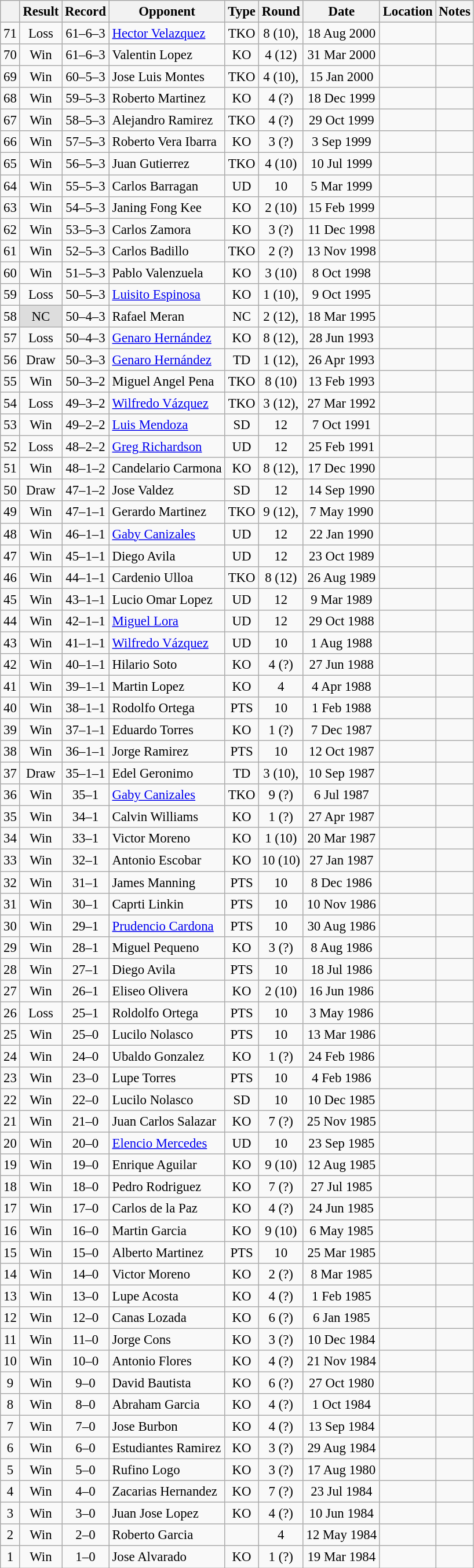<table class="wikitable" style="text-align:center; font-size:95%">
<tr>
<th></th>
<th>Result</th>
<th>Record</th>
<th>Opponent</th>
<th>Type</th>
<th>Round</th>
<th>Date</th>
<th>Location</th>
<th>Notes</th>
</tr>
<tr>
<td>71</td>
<td>Loss</td>
<td>61–6–3 </td>
<td align=left><a href='#'>Hector Velazquez</a></td>
<td>TKO</td>
<td>8 (10), </td>
<td>18 Aug 2000</td>
<td align=left></td>
<td align=left></td>
</tr>
<tr>
<td>70</td>
<td>Win</td>
<td>61–6–3 </td>
<td align=left>Valentin Lopez</td>
<td>KO</td>
<td>4 (12)</td>
<td>31 Mar 2000</td>
<td align=left></td>
<td align=left></td>
</tr>
<tr>
<td>69</td>
<td>Win</td>
<td>60–5–3 </td>
<td align=left>Jose Luis Montes</td>
<td>TKO</td>
<td>4 (10), </td>
<td>15 Jan 2000</td>
<td align=left></td>
<td align=left></td>
</tr>
<tr>
<td>68</td>
<td>Win</td>
<td>59–5–3 </td>
<td align=left>Roberto Martinez</td>
<td>KO</td>
<td>4 (?)</td>
<td>18 Dec 1999</td>
<td align=left></td>
<td align=left></td>
</tr>
<tr>
<td>67</td>
<td>Win</td>
<td>58–5–3 </td>
<td align=left>Alejandro Ramirez</td>
<td>TKO</td>
<td>4 (?)</td>
<td>29 Oct 1999</td>
<td align=left></td>
<td align=left></td>
</tr>
<tr>
<td>66</td>
<td>Win</td>
<td>57–5–3 </td>
<td align=left>Roberto Vera Ibarra</td>
<td>KO</td>
<td>3 (?)</td>
<td>3 Sep 1999</td>
<td align=left></td>
<td align=left></td>
</tr>
<tr>
<td>65</td>
<td>Win</td>
<td>56–5–3 </td>
<td align=left>Juan Gutierrez</td>
<td>TKO</td>
<td>4 (10)</td>
<td>10 Jul 1999</td>
<td align=left></td>
<td align=left></td>
</tr>
<tr>
<td>64</td>
<td>Win</td>
<td>55–5–3 </td>
<td align=left>Carlos Barragan</td>
<td>UD</td>
<td>10</td>
<td>5 Mar 1999</td>
<td align=left></td>
<td align=left></td>
</tr>
<tr>
<td>63</td>
<td>Win</td>
<td>54–5–3 </td>
<td align=left>Janing Fong Kee</td>
<td>KO</td>
<td>2 (10)</td>
<td>15 Feb 1999</td>
<td align=left></td>
<td align=left></td>
</tr>
<tr>
<td>62</td>
<td>Win</td>
<td>53–5–3 </td>
<td align=left>Carlos Zamora</td>
<td>KO</td>
<td>3 (?)</td>
<td>11 Dec 1998</td>
<td align=left></td>
<td align=left></td>
</tr>
<tr>
<td>61</td>
<td>Win</td>
<td>52–5–3 </td>
<td align=left>Carlos Badillo</td>
<td>TKO</td>
<td>2 (?)</td>
<td>13 Nov 1998</td>
<td align=left></td>
<td align=left></td>
</tr>
<tr>
<td>60</td>
<td>Win</td>
<td>51–5–3 </td>
<td align=left>Pablo Valenzuela</td>
<td>KO</td>
<td>3 (10)</td>
<td>8 Oct 1998</td>
<td align=left></td>
<td align=left></td>
</tr>
<tr>
<td>59</td>
<td>Loss</td>
<td>50–5–3 </td>
<td align=left><a href='#'>Luisito Espinosa</a></td>
<td>KO</td>
<td>1 (10), </td>
<td>9 Oct 1995</td>
<td align=left></td>
<td align=left></td>
</tr>
<tr>
<td>58</td>
<td style="background:#DDD">NC</td>
<td>50–4–3 </td>
<td align=left>Rafael Meran</td>
<td>NC</td>
<td>2 (12), </td>
<td>18 Mar 1995</td>
<td align=left></td>
<td align=left></td>
</tr>
<tr>
<td>57</td>
<td>Loss</td>
<td>50–4–3</td>
<td align=left><a href='#'>Genaro Hernández</a></td>
<td>KO</td>
<td>8 (12), </td>
<td>28 Jun 1993</td>
<td align=left></td>
<td align=left></td>
</tr>
<tr>
<td>56</td>
<td>Draw</td>
<td>50–3–3</td>
<td align=left><a href='#'>Genaro Hernández</a></td>
<td>TD</td>
<td>1 (12), </td>
<td>26 Apr 1993</td>
<td align=left></td>
<td align=left></td>
</tr>
<tr>
<td>55</td>
<td>Win</td>
<td>50–3–2</td>
<td align=left>Miguel Angel Pena</td>
<td>TKO</td>
<td>8 (10)</td>
<td>13 Feb 1993</td>
<td align=left></td>
<td align=left></td>
</tr>
<tr>
<td>54</td>
<td>Loss</td>
<td>49–3–2</td>
<td align=left><a href='#'>Wilfredo Vázquez</a></td>
<td>TKO</td>
<td>3 (12), </td>
<td>27 Mar 1992</td>
<td align=left></td>
<td align=left></td>
</tr>
<tr>
<td>53</td>
<td>Win</td>
<td>49–2–2</td>
<td align=left><a href='#'>Luis Mendoza</a></td>
<td>SD</td>
<td>12</td>
<td>7 Oct 1991</td>
<td align=left></td>
<td align=left></td>
</tr>
<tr>
<td>52</td>
<td>Loss</td>
<td>48–2–2</td>
<td align=left><a href='#'>Greg Richardson</a></td>
<td>UD</td>
<td>12</td>
<td>25 Feb 1991</td>
<td align=left></td>
<td align=left></td>
</tr>
<tr>
<td>51</td>
<td>Win</td>
<td>48–1–2</td>
<td align=left>Candelario Carmona</td>
<td>KO</td>
<td>8 (12), </td>
<td>17 Dec 1990</td>
<td align=left></td>
<td align=left></td>
</tr>
<tr>
<td>50</td>
<td>Draw</td>
<td>47–1–2</td>
<td align=left>Jose Valdez</td>
<td>SD</td>
<td>12</td>
<td>14 Sep 1990</td>
<td align=left></td>
<td align=left></td>
</tr>
<tr>
<td>49</td>
<td>Win</td>
<td>47–1–1</td>
<td align=left>Gerardo Martinez</td>
<td>TKO</td>
<td>9 (12), </td>
<td>7 May 1990</td>
<td align=left></td>
<td align=left></td>
</tr>
<tr>
<td>48</td>
<td>Win</td>
<td>46–1–1</td>
<td align=left><a href='#'>Gaby Canizales</a></td>
<td>UD</td>
<td>12</td>
<td>22 Jan 1990</td>
<td align=left></td>
<td align=left></td>
</tr>
<tr>
<td>47</td>
<td>Win</td>
<td>45–1–1</td>
<td align=left>Diego Avila</td>
<td>UD</td>
<td>12</td>
<td>23 Oct 1989</td>
<td align=left></td>
<td align=left></td>
</tr>
<tr>
<td>46</td>
<td>Win</td>
<td>44–1–1</td>
<td align=left>Cardenio Ulloa</td>
<td>TKO</td>
<td>8 (12)</td>
<td>26 Aug 1989</td>
<td align=left></td>
<td align=left></td>
</tr>
<tr>
<td>45</td>
<td>Win</td>
<td>43–1–1</td>
<td align=left>Lucio Omar Lopez</td>
<td>UD</td>
<td>12</td>
<td>9 Mar 1989</td>
<td align=left></td>
<td align=left></td>
</tr>
<tr>
<td>44</td>
<td>Win</td>
<td>42–1–1</td>
<td align=left><a href='#'>Miguel Lora</a></td>
<td>UD</td>
<td>12</td>
<td>29 Oct 1988</td>
<td align=left></td>
<td align=left></td>
</tr>
<tr>
<td>43</td>
<td>Win</td>
<td>41–1–1</td>
<td align=left><a href='#'>Wilfredo Vázquez</a></td>
<td>UD</td>
<td>10</td>
<td>1 Aug 1988</td>
<td align=left></td>
<td align=left></td>
</tr>
<tr>
<td>42</td>
<td>Win</td>
<td>40–1–1</td>
<td align=left>Hilario Soto</td>
<td>KO</td>
<td>4 (?)</td>
<td>27 Jun 1988</td>
<td align=left></td>
<td align=left></td>
</tr>
<tr>
<td>41</td>
<td>Win</td>
<td>39–1–1</td>
<td align=left>Martin Lopez</td>
<td>KO</td>
<td>4</td>
<td>4 Apr 1988</td>
<td align=left></td>
<td align=left></td>
</tr>
<tr>
<td>40</td>
<td>Win</td>
<td>38–1–1</td>
<td align=left>Rodolfo Ortega</td>
<td>PTS</td>
<td>10</td>
<td>1 Feb 1988</td>
<td align=left></td>
<td align=left></td>
</tr>
<tr>
<td>39</td>
<td>Win</td>
<td>37–1–1</td>
<td align=left>Eduardo Torres</td>
<td>KO</td>
<td>1 (?)</td>
<td>7 Dec 1987</td>
<td align=left></td>
<td align=left></td>
</tr>
<tr>
<td>38</td>
<td>Win</td>
<td>36–1–1</td>
<td align=left>Jorge Ramirez</td>
<td>PTS</td>
<td>10</td>
<td>12 Oct 1987</td>
<td align=left></td>
<td align=left></td>
</tr>
<tr>
<td>37</td>
<td>Draw</td>
<td>35–1–1</td>
<td align=left>Edel Geronimo</td>
<td>TD</td>
<td>3 (10), </td>
<td>10 Sep 1987</td>
<td align=left></td>
<td align=left></td>
</tr>
<tr>
<td>36</td>
<td>Win</td>
<td>35–1</td>
<td align=left><a href='#'>Gaby Canizales</a></td>
<td>TKO</td>
<td>9 (?)</td>
<td>6 Jul 1987</td>
<td align=left></td>
<td align=left></td>
</tr>
<tr>
<td>35</td>
<td>Win</td>
<td>34–1</td>
<td align=left>Calvin Williams</td>
<td>KO</td>
<td>1 (?)</td>
<td>27 Apr 1987</td>
<td align=left></td>
<td align=left></td>
</tr>
<tr>
<td>34</td>
<td>Win</td>
<td>33–1</td>
<td align=left>Victor Moreno</td>
<td>KO</td>
<td>1 (10)</td>
<td>20 Mar 1987</td>
<td align=left></td>
<td align=left></td>
</tr>
<tr>
<td>33</td>
<td>Win</td>
<td>32–1</td>
<td align=left>Antonio Escobar</td>
<td>KO</td>
<td>10 (10)</td>
<td>27 Jan 1987</td>
<td align=left></td>
<td align=left></td>
</tr>
<tr>
<td>32</td>
<td>Win</td>
<td>31–1</td>
<td align=left>James Manning</td>
<td>PTS</td>
<td>10</td>
<td>8 Dec 1986</td>
<td align=left></td>
<td align=left></td>
</tr>
<tr>
<td>31</td>
<td>Win</td>
<td>30–1</td>
<td align=left>Caprti Linkin</td>
<td>PTS</td>
<td>10</td>
<td>10 Nov 1986</td>
<td align=left></td>
<td align=left></td>
</tr>
<tr>
<td>30</td>
<td>Win</td>
<td>29–1</td>
<td align=left><a href='#'>Prudencio Cardona</a></td>
<td>PTS</td>
<td>10</td>
<td>30 Aug 1986</td>
<td align=left></td>
<td align=left></td>
</tr>
<tr>
<td>29</td>
<td>Win</td>
<td>28–1</td>
<td align=left>Miguel Pequeno</td>
<td>KO</td>
<td>3 (?)</td>
<td>8 Aug 1986</td>
<td align=left></td>
<td align=left></td>
</tr>
<tr>
<td>28</td>
<td>Win</td>
<td>27–1</td>
<td align=left>Diego Avila</td>
<td>PTS</td>
<td>10</td>
<td>18 Jul 1986</td>
<td align=left></td>
<td align=left></td>
</tr>
<tr>
<td>27</td>
<td>Win</td>
<td>26–1</td>
<td align=left>Eliseo Olivera</td>
<td>KO</td>
<td>2 (10)</td>
<td>16 Jun 1986</td>
<td align=left></td>
<td align=left></td>
</tr>
<tr>
<td>26</td>
<td>Loss</td>
<td>25–1</td>
<td align=left>Roldolfo Ortega</td>
<td>PTS</td>
<td>10</td>
<td>3 May 1986</td>
<td align=left></td>
<td align=left></td>
</tr>
<tr>
<td>25</td>
<td>Win</td>
<td>25–0</td>
<td align=left>Lucilo Nolasco</td>
<td>PTS</td>
<td>10</td>
<td>13 Mar 1986</td>
<td align=left></td>
<td align=left></td>
</tr>
<tr>
<td>24</td>
<td>Win</td>
<td>24–0</td>
<td align=left>Ubaldo Gonzalez</td>
<td>KO</td>
<td>1 (?)</td>
<td>24 Feb 1986</td>
<td align=left></td>
<td align=left></td>
</tr>
<tr>
<td>23</td>
<td>Win</td>
<td>23–0</td>
<td align=left>Lupe Torres</td>
<td>PTS</td>
<td>10</td>
<td>4 Feb 1986</td>
<td align=left></td>
<td align=left></td>
</tr>
<tr>
<td>22</td>
<td>Win</td>
<td>22–0</td>
<td align=left>Lucilo Nolasco</td>
<td>SD</td>
<td>10</td>
<td>10 Dec 1985</td>
<td align=left></td>
<td align=left></td>
</tr>
<tr>
<td>21</td>
<td>Win</td>
<td>21–0</td>
<td align=left>Juan Carlos Salazar</td>
<td>KO</td>
<td>7 (?)</td>
<td>25 Nov 1985</td>
<td align=left></td>
<td align=left></td>
</tr>
<tr>
<td>20</td>
<td>Win</td>
<td>20–0</td>
<td align=left><a href='#'>Elencio Mercedes</a></td>
<td>UD</td>
<td>10</td>
<td>23 Sep 1985</td>
<td align=left></td>
<td align=left></td>
</tr>
<tr>
<td>19</td>
<td>Win</td>
<td>19–0</td>
<td align=left>Enrique Aguilar</td>
<td>KO</td>
<td>9 (10)</td>
<td>12 Aug 1985</td>
<td align=left></td>
<td align=left></td>
</tr>
<tr>
<td>18</td>
<td>Win</td>
<td>18–0</td>
<td align=left>Pedro Rodriguez</td>
<td>KO</td>
<td>7 (?)</td>
<td>27 Jul 1985</td>
<td align=left></td>
<td align=left></td>
</tr>
<tr>
<td>17</td>
<td>Win</td>
<td>17–0</td>
<td align=left>Carlos de la Paz</td>
<td>KO</td>
<td>4 (?)</td>
<td>24 Jun 1985</td>
<td align=left></td>
<td align=left></td>
</tr>
<tr>
<td>16</td>
<td>Win</td>
<td>16–0</td>
<td align=left>Martin Garcia</td>
<td>KO</td>
<td>9 (10)</td>
<td>6 May 1985</td>
<td align=left></td>
<td align=left></td>
</tr>
<tr>
<td>15</td>
<td>Win</td>
<td>15–0</td>
<td align=left>Alberto Martinez</td>
<td>PTS</td>
<td>10</td>
<td>25 Mar 1985</td>
<td align=left></td>
<td align=left></td>
</tr>
<tr>
<td>14</td>
<td>Win</td>
<td>14–0</td>
<td align=left>Victor Moreno</td>
<td>KO</td>
<td>2 (?)</td>
<td>8 Mar 1985</td>
<td align=left></td>
<td align=left></td>
</tr>
<tr>
<td>13</td>
<td>Win</td>
<td>13–0</td>
<td align=left>Lupe Acosta</td>
<td>KO</td>
<td>4 (?)</td>
<td>1 Feb 1985</td>
<td align=left></td>
<td align=left></td>
</tr>
<tr>
<td>12</td>
<td>Win</td>
<td>12–0</td>
<td align=left>Canas Lozada</td>
<td>KO</td>
<td>6 (?)</td>
<td>6 Jan 1985</td>
<td align=left></td>
<td align=left></td>
</tr>
<tr>
<td>11</td>
<td>Win</td>
<td>11–0</td>
<td align=left>Jorge Cons</td>
<td>KO</td>
<td>3 (?)</td>
<td>10 Dec 1984</td>
<td align=left></td>
<td align=left></td>
</tr>
<tr>
<td>10</td>
<td>Win</td>
<td>10–0</td>
<td align=left>Antonio Flores</td>
<td>KO</td>
<td>4 (?)</td>
<td>21 Nov 1984</td>
<td align=left></td>
<td align=left></td>
</tr>
<tr>
<td>9</td>
<td>Win</td>
<td>9–0</td>
<td align=left>David Bautista</td>
<td>KO</td>
<td>6 (?)</td>
<td>27 Oct 1980</td>
<td align=left></td>
<td align=left></td>
</tr>
<tr>
<td>8</td>
<td>Win</td>
<td>8–0</td>
<td align=left>Abraham Garcia</td>
<td>KO</td>
<td>4 (?)</td>
<td>1 Oct 1984</td>
<td align=left></td>
<td align=left></td>
</tr>
<tr>
<td>7</td>
<td>Win</td>
<td>7–0</td>
<td align=left>Jose Burbon</td>
<td>KO</td>
<td>4 (?)</td>
<td>13 Sep 1984</td>
<td align=left></td>
<td align=left></td>
</tr>
<tr>
<td>6</td>
<td>Win</td>
<td>6–0</td>
<td align=left>Estudiantes Ramirez</td>
<td>KO</td>
<td>3 (?)</td>
<td>29 Aug 1984</td>
<td align=left></td>
<td align=left></td>
</tr>
<tr>
<td>5</td>
<td>Win</td>
<td>5–0</td>
<td align=left>Rufino Logo</td>
<td>KO</td>
<td>3 (?)</td>
<td>17 Aug 1980</td>
<td align=left></td>
<td align=left></td>
</tr>
<tr>
<td>4</td>
<td>Win</td>
<td>4–0</td>
<td align=left>Zacarias Hernandez</td>
<td>KO</td>
<td>7 (?)</td>
<td>23 Jul 1984</td>
<td align=left></td>
<td align=left></td>
</tr>
<tr>
<td>3</td>
<td>Win</td>
<td>3–0</td>
<td align=left>Juan Jose Lopez</td>
<td>KO</td>
<td>4 (?)</td>
<td>10 Jun 1984</td>
<td align=left></td>
<td align=left></td>
</tr>
<tr>
<td>2</td>
<td>Win</td>
<td>2–0</td>
<td align=left>Roberto Garcia</td>
<td></td>
<td>4</td>
<td>12 May 1984</td>
<td align=left></td>
<td align=left></td>
</tr>
<tr>
<td>1</td>
<td>Win</td>
<td>1–0</td>
<td align=left>Jose Alvarado</td>
<td>KO</td>
<td>1 (?)</td>
<td>19 Mar 1984</td>
<td align=left></td>
<td align=left></td>
</tr>
</table>
